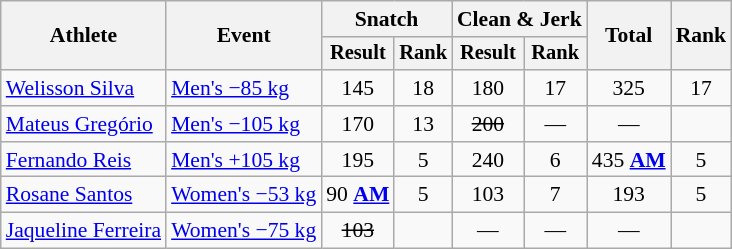<table class="wikitable" style="font-size:90%">
<tr>
<th rowspan="2">Athlete</th>
<th rowspan="2">Event</th>
<th colspan="2">Snatch</th>
<th colspan="2">Clean & Jerk</th>
<th rowspan="2">Total</th>
<th rowspan="2">Rank</th>
</tr>
<tr style="font-size:95%">
<th>Result</th>
<th>Rank</th>
<th>Result</th>
<th>Rank</th>
</tr>
<tr align=center>
<td align=left><a href='#'>Welisson Silva</a></td>
<td align=left><a href='#'>Men's −85 kg</a></td>
<td>145</td>
<td>18</td>
<td>180</td>
<td>17</td>
<td>325</td>
<td>17</td>
</tr>
<tr align=center>
<td align=left><a href='#'>Mateus Gregório</a></td>
<td align=left><a href='#'>Men's −105 kg</a></td>
<td>170</td>
<td>13</td>
<td><s>200</s></td>
<td>—</td>
<td>—</td>
<td></td>
</tr>
<tr align=center>
<td align=left><a href='#'>Fernando Reis</a></td>
<td align=left><a href='#'>Men's +105 kg</a></td>
<td>195</td>
<td>5</td>
<td>240</td>
<td>6</td>
<td>435 <strong><a href='#'>AM</a></strong></td>
<td>5</td>
</tr>
<tr align=center>
<td align=left><a href='#'>Rosane Santos</a></td>
<td align=left><a href='#'>Women's −53 kg</a></td>
<td>90 <strong><a href='#'>AM</a></strong></td>
<td>5</td>
<td>103</td>
<td>7</td>
<td>193</td>
<td>5</td>
</tr>
<tr align=center>
<td align=left><a href='#'>Jaqueline Ferreira</a></td>
<td align=left><a href='#'>Women's −75 kg</a></td>
<td><s>103</s></td>
<td></td>
<td>—</td>
<td>—</td>
<td>—</td>
<td></td>
</tr>
</table>
